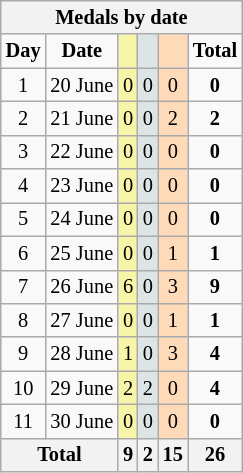<table class="wikitable" style="font-size:85%; text-align:center;">
<tr style="background:#efefef;">
<th colspan=6><strong>Medals by date</strong></th>
</tr>
<tr>
<td><strong>Day</strong></td>
<td><strong>Date</strong></td>
<td style="background:#F7F6A8;"></td>
<td style="background:#DCE5E5;"></td>
<td style="background:#FFDAB9;"></td>
<td><strong>Total</strong></td>
</tr>
<tr>
<td>1</td>
<td>20 June</td>
<td style="background:#F7F6A8;">0</td>
<td style="background:#DCE5E5;">0</td>
<td style="background:#FFDAB9;">0</td>
<td><strong>0</strong></td>
</tr>
<tr>
<td>2</td>
<td>21 June</td>
<td style="background:#F7F6A8;">0</td>
<td style="background:#DCE5E5;">0</td>
<td style="background:#FFDAB9;">2</td>
<td><strong>2</strong></td>
</tr>
<tr>
<td>3</td>
<td>22 June</td>
<td style="background:#F7F6A8;">0</td>
<td style="background:#DCE5E5;">0</td>
<td style="background:#FFDAB9;">0</td>
<td><strong>0</strong></td>
</tr>
<tr>
<td>4</td>
<td>23 June</td>
<td style="background:#F7F6A8;">0</td>
<td style="background:#DCE5E5;">0</td>
<td style="background:#FFDAB9;">0</td>
<td><strong>0</strong></td>
</tr>
<tr>
<td>5</td>
<td>24 June</td>
<td style="background:#F7F6A8;">0</td>
<td style="background:#DCE5E5;">0</td>
<td style="background:#FFDAB9;">0</td>
<td><strong>0</strong></td>
</tr>
<tr>
<td>6</td>
<td>25 June</td>
<td style="background:#F7F6A8;">0</td>
<td style="background:#DCE5E5;">0</td>
<td style="background:#FFDAB9;">1</td>
<td><strong>1</strong></td>
</tr>
<tr>
<td>7</td>
<td>26 June</td>
<td style="background:#F7F6A8;">6</td>
<td style="background:#DCE5E5;">0</td>
<td style="background:#FFDAB9;">3</td>
<td><strong>9</strong></td>
</tr>
<tr>
<td>8</td>
<td>27 June</td>
<td style="background:#F7F6A8;">0</td>
<td style="background:#DCE5E5;">0</td>
<td style="background:#FFDAB9;">1</td>
<td><strong>1</strong></td>
</tr>
<tr>
<td>9</td>
<td>28 June</td>
<td style="background:#F7F6A8;">1</td>
<td style="background:#DCE5E5;">0</td>
<td style="background:#FFDAB9;">3</td>
<td><strong>4</strong></td>
</tr>
<tr>
<td>10</td>
<td>29 June</td>
<td style="background:#F7F6A8;">2</td>
<td style="background:#DCE5E5;">2</td>
<td style="background:#FFDAB9;">0</td>
<td><strong>4</strong></td>
</tr>
<tr>
<td>11</td>
<td>30 June</td>
<td style="background:#F7F6A8;">0</td>
<td style="background:#DCE5E5;">0</td>
<td style="background:#FFDAB9;">0</td>
<td><strong>0</strong></td>
</tr>
<tr>
<th colspan="2">Total</th>
<th>9</th>
<th>2</th>
<th>15</th>
<th>26</th>
</tr>
</table>
